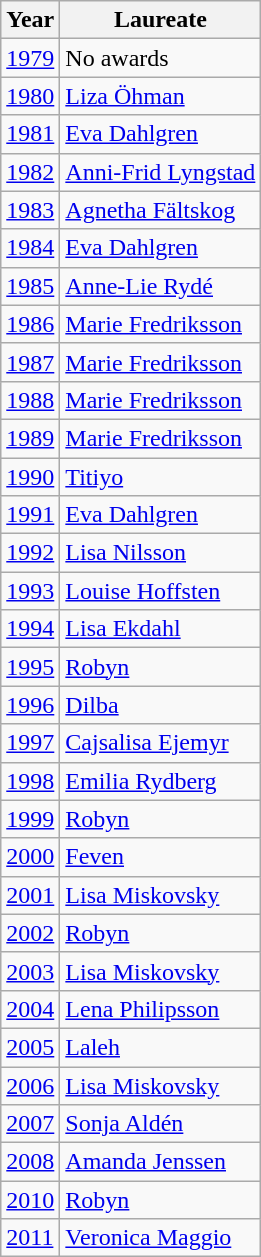<table class="wikitable">
<tr>
<th>Year</th>
<th>Laureate</th>
</tr>
<tr>
<td><a href='#'>1979</a></td>
<td>No awards</td>
</tr>
<tr>
<td><a href='#'>1980</a></td>
<td><a href='#'>Liza Öhman</a></td>
</tr>
<tr>
<td><a href='#'>1981</a></td>
<td><a href='#'>Eva Dahlgren</a></td>
</tr>
<tr>
<td><a href='#'>1982</a></td>
<td><a href='#'>Anni-Frid Lyngstad</a></td>
</tr>
<tr>
<td><a href='#'>1983</a></td>
<td><a href='#'>Agnetha Fältskog</a></td>
</tr>
<tr>
<td><a href='#'>1984</a></td>
<td><a href='#'>Eva Dahlgren</a></td>
</tr>
<tr>
<td><a href='#'>1985</a></td>
<td><a href='#'>Anne-Lie Rydé</a></td>
</tr>
<tr>
<td><a href='#'>1986</a></td>
<td><a href='#'>Marie Fredriksson</a></td>
</tr>
<tr>
<td><a href='#'>1987</a></td>
<td><a href='#'>Marie Fredriksson</a></td>
</tr>
<tr>
<td><a href='#'>1988</a></td>
<td><a href='#'>Marie Fredriksson</a></td>
</tr>
<tr>
<td><a href='#'>1989</a></td>
<td><a href='#'>Marie Fredriksson</a></td>
</tr>
<tr>
<td><a href='#'>1990</a></td>
<td><a href='#'>Titiyo</a></td>
</tr>
<tr>
<td><a href='#'>1991</a></td>
<td><a href='#'>Eva Dahlgren</a></td>
</tr>
<tr>
<td><a href='#'>1992</a></td>
<td><a href='#'>Lisa Nilsson</a></td>
</tr>
<tr>
<td><a href='#'>1993</a></td>
<td><a href='#'>Louise Hoffsten</a></td>
</tr>
<tr>
<td><a href='#'>1994</a></td>
<td><a href='#'>Lisa Ekdahl</a></td>
</tr>
<tr>
<td><a href='#'>1995</a></td>
<td><a href='#'>Robyn</a></td>
</tr>
<tr>
<td><a href='#'>1996</a></td>
<td><a href='#'>Dilba</a></td>
</tr>
<tr>
<td><a href='#'>1997</a></td>
<td><a href='#'>Cajsalisa Ejemyr</a></td>
</tr>
<tr>
<td><a href='#'>1998</a></td>
<td><a href='#'>Emilia Rydberg</a></td>
</tr>
<tr>
<td><a href='#'>1999</a></td>
<td><a href='#'>Robyn</a></td>
</tr>
<tr>
<td><a href='#'>2000</a></td>
<td><a href='#'>Feven</a></td>
</tr>
<tr>
<td><a href='#'>2001</a></td>
<td><a href='#'>Lisa Miskovsky</a></td>
</tr>
<tr>
<td><a href='#'>2002</a></td>
<td><a href='#'>Robyn</a></td>
</tr>
<tr>
<td><a href='#'>2003</a></td>
<td><a href='#'>Lisa Miskovsky</a></td>
</tr>
<tr>
<td><a href='#'>2004</a></td>
<td><a href='#'>Lena Philipsson</a></td>
</tr>
<tr>
<td><a href='#'>2005</a></td>
<td><a href='#'>Laleh</a></td>
</tr>
<tr>
<td><a href='#'>2006</a></td>
<td><a href='#'>Lisa Miskovsky</a></td>
</tr>
<tr>
<td><a href='#'>2007</a></td>
<td><a href='#'>Sonja Aldén</a></td>
</tr>
<tr>
<td><a href='#'>2008</a></td>
<td><a href='#'>Amanda Jenssen</a></td>
</tr>
<tr>
<td><a href='#'>2010</a></td>
<td><a href='#'>Robyn</a></td>
</tr>
<tr>
<td><a href='#'>2011</a></td>
<td><a href='#'>Veronica Maggio</a></td>
</tr>
</table>
